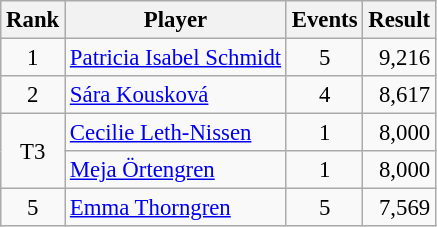<table class="wikitable" style="font-size:95%;">
<tr>
<th>Rank</th>
<th>Player</th>
<th>Events</th>
<th>Result</th>
</tr>
<tr>
<td align=center>1</td>
<td> <a href='#'>Patricia Isabel Schmidt</a></td>
<td align=center>5</td>
<td align=right>9,216</td>
</tr>
<tr>
<td align=center>2</td>
<td> <a href='#'>Sára Kousková</a></td>
<td align=center>4</td>
<td align=right>8,617</td>
</tr>
<tr>
<td align=center rowspan=2>T3</td>
<td> <a href='#'>Cecilie Leth-Nissen</a></td>
<td align=center>1</td>
<td align=right>8,000</td>
</tr>
<tr>
<td> <a href='#'>Meja Örtengren</a></td>
<td align=center>1</td>
<td align=right>8,000</td>
</tr>
<tr>
<td align=center>5</td>
<td> <a href='#'>Emma Thorngren</a></td>
<td align=center>5</td>
<td align=right>7,569</td>
</tr>
</table>
